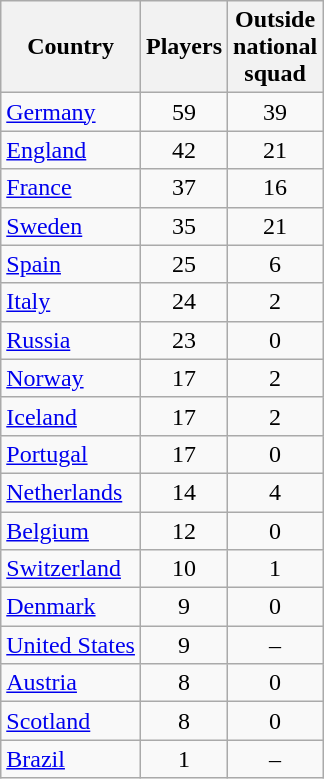<table class="wikitable sortable">
<tr>
<th>Country</th>
<th>Players</th>
<th>Outside<br>national<br>squad</th>
</tr>
<tr>
<td> <a href='#'>Germany</a></td>
<td style="text-align:center">59</td>
<td style="text-align:center">39</td>
</tr>
<tr>
<td> <a href='#'>England</a></td>
<td style="text-align:center">42</td>
<td style="text-align:center">21</td>
</tr>
<tr>
<td> <a href='#'>France</a></td>
<td style="text-align:center">37</td>
<td style="text-align:center">16</td>
</tr>
<tr>
<td> <a href='#'>Sweden</a></td>
<td style="text-align:center">35</td>
<td style="text-align:center">21</td>
</tr>
<tr>
<td> <a href='#'>Spain</a></td>
<td style="text-align:center">25</td>
<td style="text-align:center">6</td>
</tr>
<tr>
<td> <a href='#'>Italy</a></td>
<td style="text-align:center">24</td>
<td style="text-align:center">2</td>
</tr>
<tr>
<td> <a href='#'>Russia</a></td>
<td style="text-align:center">23</td>
<td style="text-align:center">0</td>
</tr>
<tr>
<td> <a href='#'>Norway</a></td>
<td style="text-align:center">17</td>
<td style="text-align:center">2</td>
</tr>
<tr>
<td> <a href='#'>Iceland</a></td>
<td style="text-align:center">17</td>
<td style="text-align:center">2</td>
</tr>
<tr>
<td> <a href='#'>Portugal</a></td>
<td style="text-align:center">17</td>
<td style="text-align:center">0</td>
</tr>
<tr>
<td> <a href='#'>Netherlands</a></td>
<td style="text-align:center">14</td>
<td style="text-align:center">4</td>
</tr>
<tr>
<td> <a href='#'>Belgium</a></td>
<td style="text-align:center">12</td>
<td style="text-align:center">0</td>
</tr>
<tr>
<td> <a href='#'>Switzerland</a></td>
<td style="text-align:center">10</td>
<td style="text-align:center">1</td>
</tr>
<tr>
<td> <a href='#'>Denmark</a></td>
<td style="text-align:center">9</td>
<td style="text-align:center">0</td>
</tr>
<tr>
<td> <a href='#'>United States</a></td>
<td style="text-align:center">9</td>
<td style="text-align:center">–</td>
</tr>
<tr>
<td> <a href='#'>Austria</a></td>
<td style="text-align:center">8</td>
<td style="text-align:center">0</td>
</tr>
<tr>
<td> <a href='#'>Scotland</a></td>
<td style="text-align:center">8</td>
<td style="text-align:center">0</td>
</tr>
<tr>
<td> <a href='#'>Brazil</a></td>
<td style="text-align:center">1</td>
<td style="text-align:center">–</td>
</tr>
</table>
